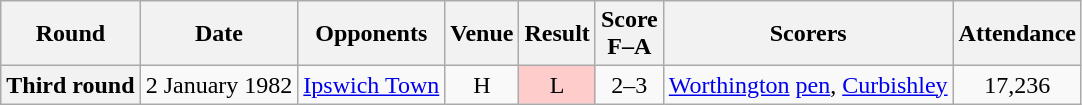<table class="wikitable plainrowheaders" style="text-align:center">
<tr>
<th scope="col">Round</th>
<th scope="col">Date</th>
<th scope="col">Opponents</th>
<th scope="col">Venue</th>
<th scope="col">Result</th>
<th scope="col">Score<br>F–A</th>
<th scope="col">Scorers</th>
<th scope="col">Attendance</th>
</tr>
<tr>
<th scope="row">Third round</th>
<td align="left">2 January 1982</td>
<td align="left"><a href='#'>Ipswich Town</a></td>
<td>H</td>
<td style="background:#fcc">L</td>
<td>2–3</td>
<td align="left"><a href='#'>Worthington</a> <a href='#'>pen</a>, <a href='#'>Curbishley</a></td>
<td>17,236</td>
</tr>
</table>
